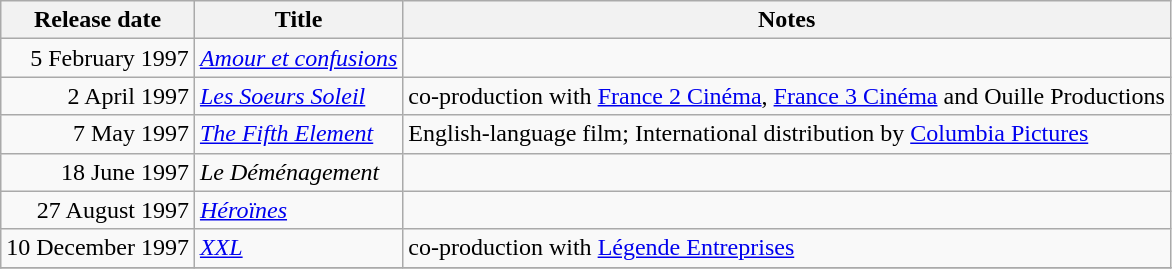<table class="wikitable sortable">
<tr>
<th scope="col">Release date</th>
<th>Title</th>
<th>Notes</th>
</tr>
<tr>
<td style="text-align:right;">5 February 1997</td>
<td><em><a href='#'>Amour et confusions</a></em></td>
<td></td>
</tr>
<tr>
<td style="text-align:right;">2 April 1997</td>
<td><em><a href='#'>Les Soeurs Soleil</a></em></td>
<td>co-production with <a href='#'>France 2 Cinéma</a>, <a href='#'>France 3 Cinéma</a> and Ouille Productions</td>
</tr>
<tr>
<td style="text-align:right;">7 May 1997</td>
<td><em><a href='#'>The Fifth Element</a></em></td>
<td>English-language film; International distribution by <a href='#'>Columbia Pictures</a></td>
</tr>
<tr>
<td style="text-align:right;">18 June 1997</td>
<td><em>Le Déménagement</em></td>
<td></td>
</tr>
<tr>
<td style="text-align:right;">27 August 1997</td>
<td><em><a href='#'>Héroïnes</a></em></td>
<td></td>
</tr>
<tr>
<td style="text-align:right;">10 December 1997</td>
<td><em><a href='#'>XXL</a></em></td>
<td>co-production with <a href='#'>Légende Entreprises</a></td>
</tr>
<tr>
</tr>
</table>
